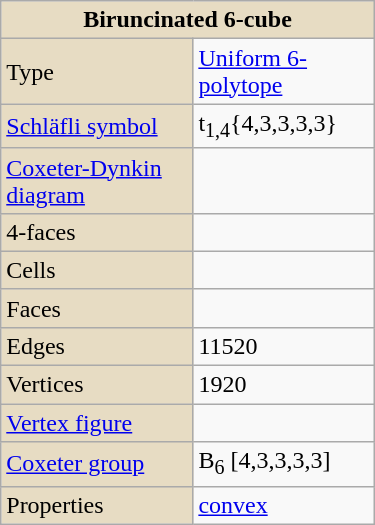<table class="wikitable" align="right" style="margin-left:10px" width="250">
<tr>
<td bgcolor=#e7dcc3 align=center colspan=2><strong>Biruncinated 6-cube</strong></td>
</tr>
<tr>
<td bgcolor=#e7dcc3>Type</td>
<td><a href='#'>Uniform 6-polytope</a></td>
</tr>
<tr>
<td bgcolor=#e7dcc3><a href='#'>Schläfli symbol</a></td>
<td>t<sub>1,4</sub>{4,3,3,3,3}</td>
</tr>
<tr>
<td bgcolor=#e7dcc3><a href='#'>Coxeter-Dynkin diagram</a></td>
<td></td>
</tr>
<tr>
<td bgcolor=#e7dcc3>4-faces</td>
<td></td>
</tr>
<tr>
<td bgcolor=#e7dcc3>Cells</td>
<td></td>
</tr>
<tr>
<td bgcolor=#e7dcc3>Faces</td>
<td></td>
</tr>
<tr>
<td bgcolor=#e7dcc3>Edges</td>
<td>11520</td>
</tr>
<tr>
<td bgcolor=#e7dcc3>Vertices</td>
<td>1920</td>
</tr>
<tr>
<td bgcolor=#e7dcc3><a href='#'>Vertex figure</a></td>
<td></td>
</tr>
<tr>
<td bgcolor=#e7dcc3><a href='#'>Coxeter group</a></td>
<td>B<sub>6</sub> [4,3,3,3,3]</td>
</tr>
<tr>
<td bgcolor=#e7dcc3>Properties</td>
<td><a href='#'>convex</a></td>
</tr>
</table>
